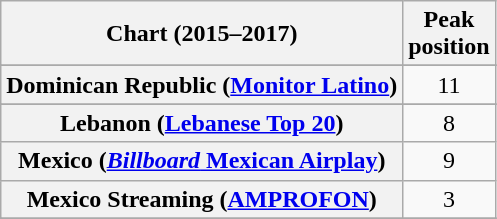<table class="wikitable plainrowheaders sortable" style="text-align:center;">
<tr>
<th scope="col">Chart (2015–2017)</th>
<th scope="col">Peak<br>position</th>
</tr>
<tr>
</tr>
<tr>
</tr>
<tr>
</tr>
<tr>
</tr>
<tr>
</tr>
<tr>
</tr>
<tr>
</tr>
<tr>
</tr>
<tr>
</tr>
<tr>
</tr>
<tr>
<th scope="row">Dominican Republic (<a href='#'>Monitor Latino</a>)</th>
<td>11</td>
</tr>
<tr>
</tr>
<tr>
</tr>
<tr>
</tr>
<tr>
</tr>
<tr>
</tr>
<tr>
</tr>
<tr>
</tr>
<tr>
<th scope="row">Lebanon (<a href='#'>Lebanese Top 20</a>)</th>
<td>8</td>
</tr>
<tr>
<th scope="row">Mexico (<a href='#'><em>Billboard</em> Mexican Airplay</a>)</th>
<td>9</td>
</tr>
<tr>
<th scope="row">Mexico Streaming (<a href='#'>AMPROFON</a>)</th>
<td>3</td>
</tr>
<tr>
</tr>
<tr>
</tr>
<tr>
</tr>
<tr>
</tr>
<tr>
</tr>
<tr>
</tr>
<tr>
</tr>
<tr>
</tr>
<tr>
</tr>
<tr>
</tr>
<tr>
</tr>
<tr>
</tr>
<tr>
</tr>
<tr>
</tr>
<tr>
</tr>
<tr>
</tr>
<tr>
</tr>
<tr>
</tr>
<tr>
</tr>
<tr>
</tr>
<tr>
</tr>
<tr>
</tr>
</table>
